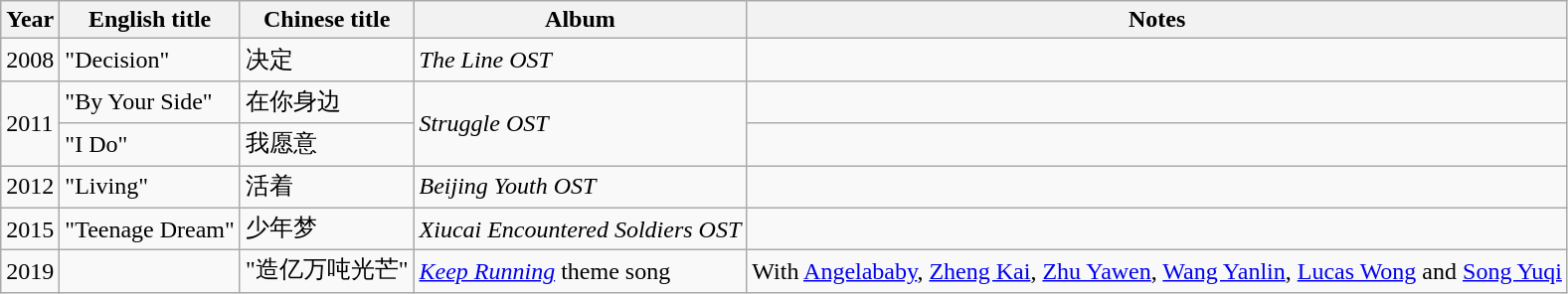<table class="wikitable sortable">
<tr>
<th>Year</th>
<th>English title</th>
<th>Chinese title</th>
<th class="unsortable">Album</th>
<th>Notes</th>
</tr>
<tr>
<td>2008</td>
<td>"Decision"</td>
<td>决定</td>
<td><em>The Line OST</em></td>
<td></td>
</tr>
<tr>
<td rowspan=2>2011</td>
<td>"By Your Side"</td>
<td>在你身边</td>
<td ROWSPAN=2><em>Struggle OST</em></td>
<td></td>
</tr>
<tr>
<td>"I Do"</td>
<td>我愿意</td>
<td></td>
</tr>
<tr>
<td>2012</td>
<td>"Living"</td>
<td>活着</td>
<td><em>Beijing Youth OST</em></td>
<td></td>
</tr>
<tr>
<td>2015</td>
<td>"Teenage Dream"</td>
<td>少年梦</td>
<td><em>Xiucai Encountered Soldiers OST</em></td>
<td></td>
</tr>
<tr>
<td>2019</td>
<td></td>
<td>"造亿万吨光芒"</td>
<td><em><a href='#'>Keep Running</a></em> theme song</td>
<td>With <a href='#'>Angelababy</a>, <a href='#'>Zheng Kai</a>, <a href='#'>Zhu Yawen</a>, <a href='#'>Wang Yanlin</a>, <a href='#'>Lucas Wong</a> and <a href='#'>Song Yuqi</a></td>
</tr>
</table>
